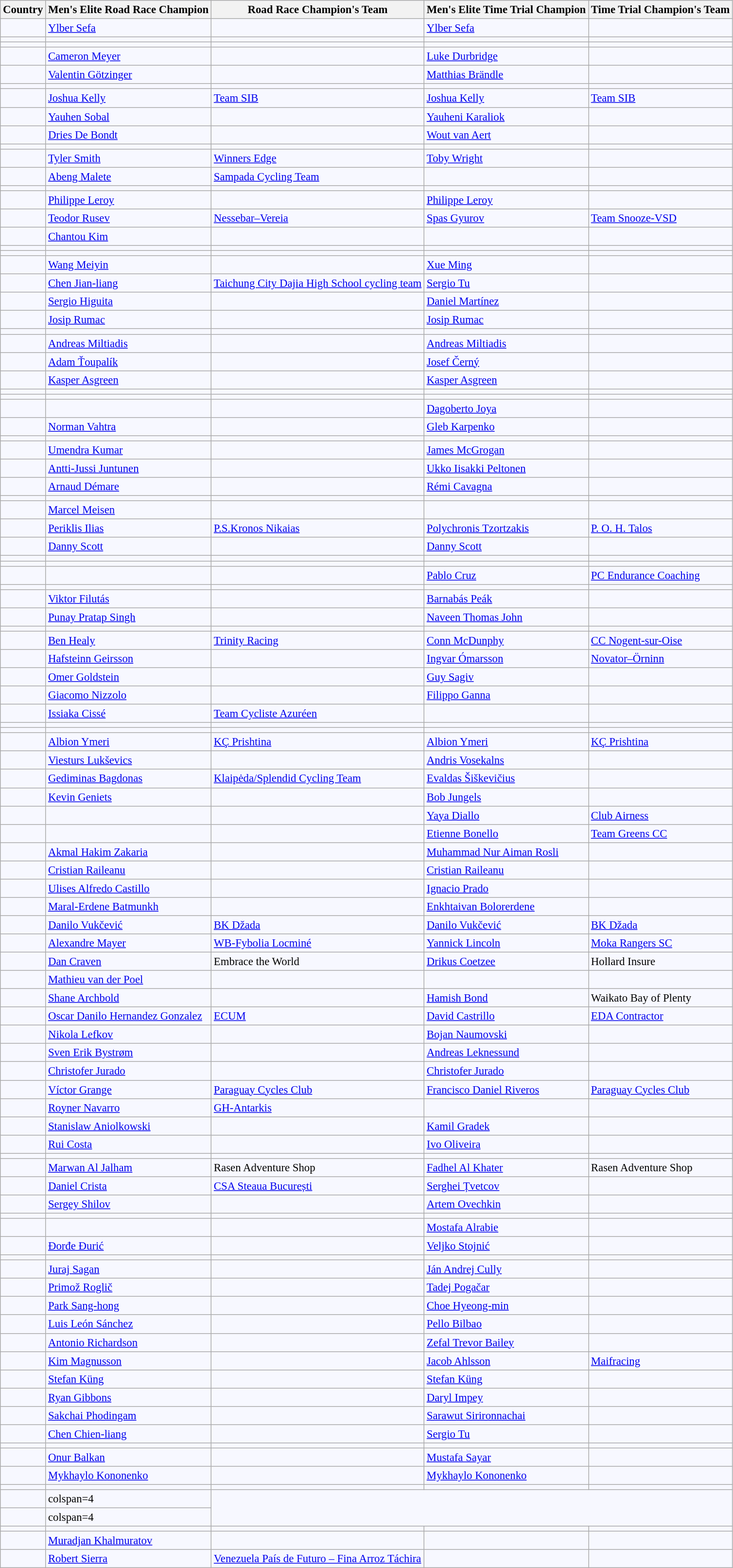<table class="wikitable sortable"  style="background:#f7f8ff; font-size:95%;">
<tr>
<th>Country</th>
<th>Men's Elite Road Race Champion</th>
<th>Road Race Champion's Team</th>
<th>Men's Elite Time Trial Champion</th>
<th>Time Trial Champion's Team</th>
</tr>
<tr style="text-align:left; vertical-align:top;">
<td></td>
<td><a href='#'>Ylber Sefa</a></td>
<td></td>
<td><a href='#'>Ylber Sefa</a></td>
<td></td>
</tr>
<tr style="text-align:left; vertical-align:top;">
<td></td>
<td></td>
<td></td>
<td></td>
<td></td>
</tr>
<tr style="text-align:left; vertical-align:top;">
<td></td>
<td></td>
<td></td>
<td></td>
<td></td>
</tr>
<tr style="text-align:left; vertical-align:top;">
<td></td>
<td><a href='#'>Cameron Meyer</a></td>
<td></td>
<td><a href='#'>Luke Durbridge</a></td>
<td></td>
</tr>
<tr style="text-align:left; vertical-align:top;">
<td></td>
<td><a href='#'>Valentin Götzinger</a></td>
<td></td>
<td><a href='#'>Matthias Brändle</a></td>
<td></td>
</tr>
<tr style="text-align:left; vertical-align:top;">
<td></td>
<td></td>
<td></td>
<td></td>
<td></td>
</tr>
<tr style="text-align:left; vertical-align:top;">
<td></td>
<td><a href='#'>Joshua Kelly</a></td>
<td><a href='#'>Team SIB</a></td>
<td><a href='#'>Joshua Kelly</a></td>
<td><a href='#'>Team SIB</a></td>
</tr>
<tr style="text-align:left; vertical-align:top;">
<td></td>
<td><a href='#'>Yauhen Sobal</a></td>
<td></td>
<td><a href='#'>Yauheni Karaliok</a></td>
<td></td>
</tr>
<tr style="text-align:left; vertical-align:top;">
<td></td>
<td><a href='#'>Dries De Bondt</a></td>
<td></td>
<td><a href='#'>Wout van Aert</a></td>
<td></td>
</tr>
<tr style="text-align:left; vertical-align:top;">
<td></td>
<td></td>
<td></td>
<td></td>
<td></td>
</tr>
<tr style="text-align:left; vertical-align:top;">
<td></td>
<td><a href='#'>Tyler Smith</a></td>
<td><a href='#'>Winners Edge</a></td>
<td><a href='#'>Toby Wright</a></td>
<td></td>
</tr>
<tr style="text-align:left; vertical-align:top;">
<td></td>
<td><a href='#'>Abeng Malete</a></td>
<td><a href='#'>Sampada Cycling Team</a></td>
<td></td>
<td></td>
</tr>
<tr style="text-align:left; vertical-align:top;">
<td></td>
<td></td>
<td></td>
<td></td>
<td></td>
</tr>
<tr style="text-align:left; vertical-align:top;">
<td></td>
<td><a href='#'>Philippe Leroy</a></td>
<td></td>
<td><a href='#'>Philippe Leroy</a></td>
<td></td>
</tr>
<tr style="text-align:left; vertical-align:top;">
<td></td>
<td><a href='#'>Teodor Rusev</a></td>
<td><a href='#'>Nessebar–Vereia</a></td>
<td><a href='#'>Spas Gyurov</a></td>
<td><a href='#'>Team Snooze-VSD</a></td>
</tr>
<tr style="text-align:left; vertical-align:top;">
<td></td>
<td><a href='#'>Chantou Kim</a></td>
<td></td>
<td></td>
<td></td>
</tr>
<tr style="text-align:left; vertical-align:top;">
<td></td>
<td></td>
<td></td>
<td></td>
<td></td>
</tr>
<tr style="text-align:left; vertical-align:top;">
<td></td>
<td></td>
<td></td>
<td></td>
<td></td>
</tr>
<tr style="text-align:left; vertical-align:top;">
<td></td>
<td><a href='#'>Wang Meiyin</a></td>
<td></td>
<td><a href='#'>Xue Ming</a></td>
<td></td>
</tr>
<tr style="text-align:left; vertical-align:top;">
<td></td>
<td><a href='#'>Chen Jian-liang</a></td>
<td><a href='#'>Taichung City Dajia High School cycling team</a></td>
<td><a href='#'>Sergio Tu</a></td>
<td></td>
</tr>
<tr style="text-align:left; vertical-align:top;">
<td></td>
<td><a href='#'>Sergio Higuita</a></td>
<td></td>
<td><a href='#'>Daniel Martínez</a></td>
<td></td>
</tr>
<tr style="text-align:left; vertical-align:top;">
<td></td>
<td><a href='#'>Josip Rumac</a></td>
<td></td>
<td><a href='#'>Josip Rumac</a></td>
<td></td>
</tr>
<tr style="text-align:left; vertical-align:top;">
<td></td>
<td></td>
<td></td>
<td></td>
<td></td>
</tr>
<tr style="text-align:left; vertical-align:top;">
<td></td>
<td><a href='#'>Andreas Miltiadis</a></td>
<td></td>
<td><a href='#'>Andreas Miltiadis</a></td>
<td></td>
</tr>
<tr style="text-align:left; vertical-align:top;">
<td></td>
<td><a href='#'>Adam Ťoupalík</a></td>
<td></td>
<td><a href='#'>Josef Černý</a></td>
<td></td>
</tr>
<tr style="text-align:left; vertical-align:top;">
<td></td>
<td><a href='#'>Kasper Asgreen</a></td>
<td></td>
<td><a href='#'>Kasper Asgreen</a></td>
<td></td>
</tr>
<tr style="text-align:left; vertical-align:top;">
<td></td>
<td></td>
<td></td>
<td></td>
<td></td>
</tr>
<tr style="text-align:left; vertical-align:top;">
<td></td>
<td></td>
<td></td>
<td></td>
<td></td>
</tr>
<tr style="text-align:left; vertical-align:top;">
<td></td>
<td></td>
<td></td>
<td><a href='#'>Dagoberto Joya</a></td>
<td></td>
</tr>
<tr style="text-align:left; vertical-align:top;">
<td></td>
<td><a href='#'>Norman Vahtra</a></td>
<td></td>
<td><a href='#'>Gleb Karpenko</a></td>
<td></td>
</tr>
<tr style="text-align:left; vertical-align:top;">
<td></td>
<td></td>
<td></td>
<td></td>
<td></td>
</tr>
<tr style="text-align:left; vertical-align:top;">
<td></td>
<td><a href='#'>Umendra Kumar</a></td>
<td></td>
<td><a href='#'>James McGrogan</a></td>
<td></td>
</tr>
<tr style="text-align:left; vertical-align:top;">
<td></td>
<td><a href='#'>Antti-Jussi Juntunen</a></td>
<td></td>
<td><a href='#'>Ukko Iisakki Peltonen</a></td>
<td></td>
</tr>
<tr style="text-align:left; vertical-align:top;">
<td></td>
<td><a href='#'>Arnaud Démare</a></td>
<td></td>
<td><a href='#'>Rémi Cavagna</a></td>
<td></td>
</tr>
<tr style="text-align:left; vertical-align:top;">
<td></td>
<td></td>
<td></td>
<td></td>
<td></td>
</tr>
<tr style="text-align:left; vertical-align:top;">
<td></td>
<td><a href='#'>Marcel Meisen</a></td>
<td></td>
<td></td>
<td></td>
</tr>
<tr style="text-align:left; vertical-align:top;">
<td></td>
<td><a href='#'>Periklis Ilias</a></td>
<td><a href='#'>P.S.Kronos Nikaias</a></td>
<td><a href='#'>Polychronis Tzortzakis</a></td>
<td><a href='#'>P. O. H. Talos</a></td>
</tr>
<tr style="text-align:left; vertical-align:top;">
<td></td>
<td><a href='#'>Danny Scott</a></td>
<td></td>
<td><a href='#'>Danny Scott</a></td>
<td></td>
</tr>
<tr style="text-align:left; vertical-align:top;">
<td></td>
<td></td>
<td></td>
<td></td>
<td></td>
</tr>
<tr style="text-align:left; vertical-align:top;">
<td></td>
<td></td>
<td></td>
<td></td>
<td></td>
</tr>
<tr style="text-align:left; vertical-align:top;">
<td></td>
<td></td>
<td></td>
<td><a href='#'>Pablo Cruz</a></td>
<td><a href='#'>PC Endurance Coaching</a></td>
</tr>
<tr style="text-align:left; vertical-align:top;">
<td></td>
<td></td>
<td></td>
<td></td>
<td></td>
</tr>
<tr style="text-align:left; vertical-align:top;">
<td></td>
<td><a href='#'>Viktor Filutás</a></td>
<td></td>
<td><a href='#'>Barnabás Peák</a></td>
<td></td>
</tr>
<tr style="text-align:left; vertical-align:top;">
<td></td>
<td><a href='#'>Punay Pratap Singh</a></td>
<td></td>
<td><a href='#'>Naveen Thomas John</a></td>
<td></td>
</tr>
<tr style="text-align:left; vertical-align:top;">
<td></td>
<td></td>
<td></td>
<td></td>
<td></td>
</tr>
<tr style="text-align:left; vertical-align:top;">
<td></td>
<td><a href='#'>Ben Healy</a></td>
<td><a href='#'>Trinity Racing</a></td>
<td><a href='#'>Conn McDunphy</a></td>
<td><a href='#'>CC Nogent-sur-Oise</a></td>
</tr>
<tr style="text-align:left; vertical-align:top;">
<td></td>
<td><a href='#'>Hafsteinn Geirsson</a></td>
<td></td>
<td><a href='#'>Ingvar Ómarsson</a></td>
<td><a href='#'>Novator–Örninn</a></td>
</tr>
<tr style="text-align:left; vertical-align:top;">
<td></td>
<td><a href='#'>Omer Goldstein</a></td>
<td></td>
<td><a href='#'>Guy Sagiv</a></td>
<td></td>
</tr>
<tr style="text-align:left; vertical-align:top;">
<td></td>
<td><a href='#'>Giacomo Nizzolo</a></td>
<td></td>
<td><a href='#'>Filippo Ganna</a></td>
<td></td>
</tr>
<tr style="text-align:left; vertical-align:top;">
<td></td>
<td><a href='#'>Issiaka Cissé</a></td>
<td><a href='#'>Team Cycliste Azuréen</a></td>
<td></td>
<td></td>
</tr>
<tr style="text-align:left; vertical-align:top;">
<td></td>
<td></td>
<td></td>
<td></td>
<td></td>
</tr>
<tr style="text-align:left; vertical-align:top;">
<td></td>
<td></td>
<td></td>
<td></td>
<td></td>
</tr>
<tr style="text-align:left; vertical-align:top;">
<td></td>
<td><a href='#'>Albion Ymeri</a></td>
<td><a href='#'>KÇ Prishtina</a></td>
<td><a href='#'>Albion Ymeri</a></td>
<td><a href='#'>KÇ Prishtina</a></td>
</tr>
<tr style="text-align:left; vertical-align:top;">
<td></td>
<td><a href='#'>Viesturs Lukševics</a></td>
<td></td>
<td><a href='#'>Andris Vosekalns</a></td>
<td></td>
</tr>
<tr style="text-align:left; vertical-align:top;">
<td></td>
<td><a href='#'>Gediminas Bagdonas</a></td>
<td><a href='#'>Klaipėda/Splendid Cycling Team</a></td>
<td><a href='#'>Evaldas Šiškevičius</a></td>
<td></td>
</tr>
<tr style="text-align:left; vertical-align:top;">
<td></td>
<td><a href='#'>Kevin Geniets</a></td>
<td></td>
<td><a href='#'>Bob Jungels</a></td>
<td></td>
</tr>
<tr style="text-align:left; vertical-align:top;">
<td></td>
<td></td>
<td></td>
<td><a href='#'>Yaya Diallo</a></td>
<td><a href='#'>Club Airness</a></td>
</tr>
<tr style="text-align:left; vertical-align:top;">
<td></td>
<td></td>
<td></td>
<td><a href='#'>Etienne Bonello</a></td>
<td><a href='#'>Team Greens CC</a></td>
</tr>
<tr style="text-align:left; vertical-align:top;">
<td></td>
<td><a href='#'>Akmal Hakim Zakaria</a></td>
<td></td>
<td><a href='#'>Muhammad Nur Aiman Rosli</a></td>
<td></td>
</tr>
<tr style="text-align:left; vertical-align:top;">
<td></td>
<td><a href='#'>Cristian Raileanu</a></td>
<td></td>
<td><a href='#'>Cristian Raileanu</a></td>
<td></td>
</tr>
<tr style="text-align:left; vertical-align:top;">
<td></td>
<td><a href='#'>Ulises Alfredo Castillo</a></td>
<td></td>
<td><a href='#'>Ignacio Prado</a></td>
<td></td>
</tr>
<tr style="text-align:left; vertical-align:top;">
<td></td>
<td><a href='#'>Maral-Erdene Batmunkh</a></td>
<td></td>
<td><a href='#'>Enkhtaivan Bolorerdene</a></td>
<td></td>
</tr>
<tr style="text-align:left; vertical-align:top;">
<td></td>
<td><a href='#'>Danilo Vukčević</a></td>
<td><a href='#'>BK Džada</a></td>
<td><a href='#'>Danilo Vukčević</a></td>
<td><a href='#'>BK Džada</a></td>
</tr>
<tr style="text-align:left; vertical-align:top;">
<td></td>
<td><a href='#'>Alexandre Mayer</a></td>
<td><a href='#'>WB-Fybolia Locminé</a></td>
<td><a href='#'>Yannick Lincoln</a></td>
<td><a href='#'>Moka Rangers SC</a></td>
</tr>
<tr style="text-align:left; vertical-align:top;">
<td></td>
<td><a href='#'>Dan Craven</a></td>
<td>Embrace the World</td>
<td><a href='#'>Drikus Coetzee</a></td>
<td>Hollard Insure</td>
</tr>
<tr style="text-align:left; vertical-align:top;">
<td></td>
<td><a href='#'>Mathieu van der Poel</a></td>
<td></td>
<td></td>
<td></td>
</tr>
<tr style="text-align:left; vertical-align:top;">
<td></td>
<td><a href='#'>Shane Archbold</a></td>
<td></td>
<td><a href='#'>Hamish Bond</a></td>
<td>Waikato Bay of Plenty</td>
</tr>
<tr style="text-align:left; vertical-align:top;">
<td></td>
<td><a href='#'>Oscar Danilo Hernandez Gonzalez</a></td>
<td><a href='#'>ECUM</a></td>
<td><a href='#'>David Castrillo</a></td>
<td><a href='#'>EDA Contractor</a></td>
</tr>
<tr style="text-align:left; vertical-align:top;">
<td></td>
<td><a href='#'>Nikola Lefkov</a></td>
<td></td>
<td><a href='#'>Bojan Naumovski</a></td>
<td></td>
</tr>
<tr style="text-align:left; vertical-align:top;">
<td></td>
<td><a href='#'>Sven Erik Bystrøm</a></td>
<td></td>
<td><a href='#'>Andreas Leknessund</a></td>
<td></td>
</tr>
<tr style="text-align:left; vertical-align:top;">
<td></td>
<td><a href='#'>Christofer Jurado</a></td>
<td></td>
<td><a href='#'>Christofer Jurado</a></td>
<td></td>
</tr>
<tr style="text-align:left; vertical-align:top;">
<td></td>
<td><a href='#'>Víctor Grange</a></td>
<td><a href='#'>Paraguay Cycles Club</a></td>
<td><a href='#'>Francisco Daniel Riveros</a></td>
<td><a href='#'>Paraguay Cycles Club</a></td>
</tr>
<tr style="text-align:left; vertical-align:top;">
<td></td>
<td><a href='#'>Royner Navarro</a></td>
<td><a href='#'>GH-Antarkis</a></td>
<td></td>
<td></td>
</tr>
<tr style="text-align:left; vertical-align:top;">
<td></td>
<td><a href='#'>Stanislaw Aniolkowski</a></td>
<td></td>
<td><a href='#'>Kamil Gradek</a></td>
<td></td>
</tr>
<tr style="text-align:left; vertical-align:top;">
<td></td>
<td><a href='#'>Rui Costa</a></td>
<td></td>
<td><a href='#'>Ivo Oliveira</a></td>
<td></td>
</tr>
<tr style="text-align:left; vertical-align:top;">
<td></td>
<td></td>
<td></td>
<td></td>
<td></td>
</tr>
<tr style="text-align:left; vertical-align:top;">
<td></td>
<td><a href='#'>Marwan Al Jalham</a></td>
<td>Rasen Adventure Shop</td>
<td><a href='#'>Fadhel Al Khater</a></td>
<td>Rasen Adventure Shop</td>
</tr>
<tr style="text-align:left; vertical-align:top;">
<td></td>
<td><a href='#'>Daniel Crista</a></td>
<td><a href='#'>CSA Steaua București</a></td>
<td><a href='#'>Serghei Țvetcov</a></td>
<td></td>
</tr>
<tr style="text-align:left; vertical-align:top;">
<td></td>
<td><a href='#'>Sergey Shilov</a></td>
<td></td>
<td><a href='#'>Artem Ovechkin</a></td>
<td></td>
</tr>
<tr style="text-align:left; vertical-align:top;">
<td></td>
<td></td>
<td></td>
<td></td>
<td></td>
</tr>
<tr style="text-align:left; vertical-align:top;">
<td></td>
<td></td>
<td></td>
<td><a href='#'>Mostafa Alrabie</a></td>
<td></td>
</tr>
<tr style="text-align:left; vertical-align:top;">
<td></td>
<td><a href='#'>Đorđe Đurić</a></td>
<td></td>
<td><a href='#'>Veljko Stojnić</a></td>
<td></td>
</tr>
<tr style="text-align:left; vertical-align:top;">
<td></td>
<td></td>
<td></td>
<td></td>
<td></td>
</tr>
<tr style="text-align:left; vertical-align:top;">
<td></td>
<td><a href='#'>Juraj Sagan</a></td>
<td></td>
<td><a href='#'>Ján Andrej Cully</a></td>
<td></td>
</tr>
<tr style="text-align:left; vertical-align:top;">
<td></td>
<td><a href='#'>Primož Roglič</a></td>
<td></td>
<td><a href='#'>Tadej Pogačar</a></td>
<td></td>
</tr>
<tr style="text-align:left; vertical-align:top;">
<td></td>
<td><a href='#'>Park Sang-hong</a></td>
<td></td>
<td><a href='#'>Choe Hyeong-min</a></td>
<td></td>
</tr>
<tr style="text-align:left; vertical-align:top;">
<td></td>
<td><a href='#'>Luis León Sánchez</a></td>
<td></td>
<td><a href='#'>Pello Bilbao</a></td>
<td></td>
</tr>
<tr style="text-align:left; vertical-align:top;">
<td></td>
<td><a href='#'>Antonio Richardson</a></td>
<td></td>
<td><a href='#'>Zefal Trevor Bailey</a></td>
<td></td>
</tr>
<tr style="text-align:left; vertical-align:top;">
<td></td>
<td><a href='#'>Kim Magnusson</a></td>
<td></td>
<td><a href='#'>Jacob Ahlsson</a></td>
<td><a href='#'>Maifracing</a></td>
</tr>
<tr style="text-align:left; vertical-align:top;">
<td></td>
<td><a href='#'>Stefan Küng</a></td>
<td></td>
<td><a href='#'>Stefan Küng</a></td>
<td></td>
</tr>
<tr style="text-align:left; vertical-align:top;">
<td></td>
<td><a href='#'>Ryan Gibbons</a></td>
<td></td>
<td><a href='#'>Daryl Impey</a></td>
<td></td>
</tr>
<tr style="text-align:left; vertical-align:top;">
<td></td>
<td><a href='#'>Sakchai Phodingam</a></td>
<td></td>
<td><a href='#'>Sarawut Sirironnachai</a></td>
<td></td>
</tr>
<tr style="text-align:left; vertical-align:top;">
<td></td>
<td><a href='#'>Chen Chien-liang</a></td>
<td></td>
<td><a href='#'>Sergio Tu</a></td>
<td></td>
</tr>
<tr style="text-align:left; vertical-align:top;">
<td></td>
<td></td>
<td></td>
<td></td>
<td></td>
</tr>
<tr style="text-align:left; vertical-align:top;">
<td></td>
<td><a href='#'>Onur Balkan</a></td>
<td></td>
<td><a href='#'>Mustafa Sayar</a></td>
<td></td>
</tr>
<tr style="text-align:left; vertical-align:top;">
<td></td>
<td><a href='#'>Mykhaylo Kononenko</a></td>
<td></td>
<td><a href='#'>Mykhaylo Kononenko</a></td>
<td></td>
</tr>
<tr style="text-align:left; vertical-align:top;">
<td></td>
<td></td>
<td></td>
<td></td>
<td></td>
</tr>
<tr style="text-align:left; vertical-align:top;">
<td></td>
<td>colspan=4 </td>
</tr>
<tr style="text-align:left; vertical-align:top;">
<td></td>
<td>colspan=4 </td>
</tr>
<tr style="text-align:left; vertical-align:top;">
<td></td>
<td></td>
<td></td>
<td></td>
<td></td>
</tr>
<tr style="text-align:left; vertical-align:top;">
<td></td>
<td><a href='#'>Muradjan Khalmuratov</a></td>
<td></td>
<td></td>
<td></td>
</tr>
<tr style="text-align:left; vertical-align:top;">
<td></td>
<td><a href='#'>Robert Sierra</a></td>
<td><a href='#'>Venezuela País de Futuro – Fina Arroz Táchira</a></td>
<td></td>
<td></td>
</tr>
</table>
